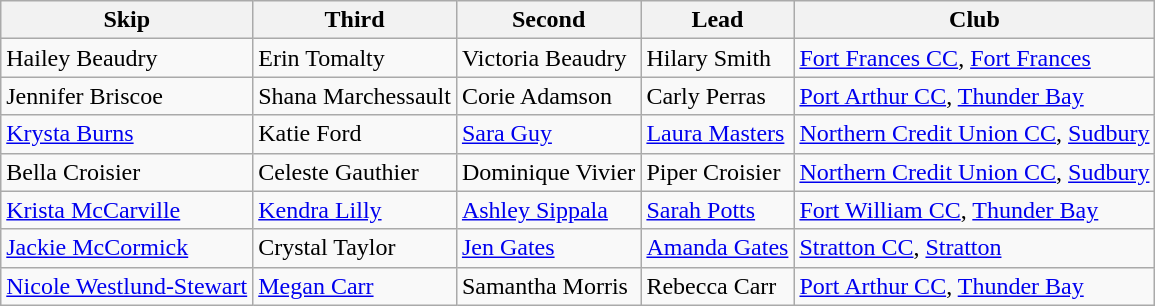<table class="wikitable">
<tr>
<th scope="col">Skip</th>
<th scope="col">Third</th>
<th scope="col">Second</th>
<th scope="col">Lead</th>
<th scope="col">Club</th>
</tr>
<tr>
<td>Hailey Beaudry</td>
<td>Erin Tomalty</td>
<td>Victoria Beaudry</td>
<td>Hilary Smith</td>
<td><a href='#'>Fort Frances CC</a>, <a href='#'>Fort Frances</a></td>
</tr>
<tr>
<td>Jennifer Briscoe</td>
<td>Shana Marchessault</td>
<td>Corie Adamson</td>
<td>Carly Perras</td>
<td><a href='#'>Port Arthur CC</a>, <a href='#'>Thunder Bay</a></td>
</tr>
<tr>
<td><a href='#'>Krysta Burns</a></td>
<td>Katie Ford</td>
<td><a href='#'>Sara Guy</a></td>
<td><a href='#'>Laura Masters</a></td>
<td><a href='#'>Northern Credit Union CC</a>, <a href='#'>Sudbury</a></td>
</tr>
<tr>
<td>Bella Croisier</td>
<td>Celeste Gauthier</td>
<td>Dominique Vivier</td>
<td>Piper Croisier</td>
<td><a href='#'>Northern Credit Union CC</a>, <a href='#'>Sudbury</a></td>
</tr>
<tr>
<td><a href='#'>Krista McCarville</a></td>
<td><a href='#'>Kendra Lilly</a></td>
<td><a href='#'>Ashley Sippala</a></td>
<td><a href='#'>Sarah Potts</a></td>
<td><a href='#'>Fort William CC</a>, <a href='#'>Thunder Bay</a></td>
</tr>
<tr>
<td><a href='#'>Jackie McCormick</a></td>
<td>Crystal Taylor</td>
<td><a href='#'>Jen Gates</a></td>
<td><a href='#'>Amanda Gates</a></td>
<td><a href='#'>Stratton CC</a>, <a href='#'>Stratton</a></td>
</tr>
<tr>
<td><a href='#'>Nicole Westlund-Stewart</a></td>
<td><a href='#'>Megan Carr</a></td>
<td>Samantha Morris</td>
<td>Rebecca Carr</td>
<td><a href='#'>Port Arthur CC</a>, <a href='#'>Thunder Bay</a></td>
</tr>
</table>
